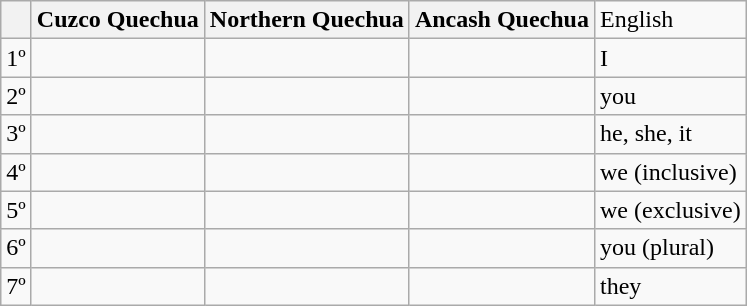<table class="wikitable">
<tr>
<th></th>
<th>Cuzco Quechua</th>
<th>Northern Quechua</th>
<th>Ancash Quechua</th>
<td>English</td>
</tr>
<tr>
<td>1º</td>
<td></td>
<td></td>
<td></td>
<td>I</td>
</tr>
<tr>
<td>2º</td>
<td></td>
<td></td>
<td></td>
<td>you</td>
</tr>
<tr>
<td>3º</td>
<td></td>
<td></td>
<td></td>
<td>he, she, it</td>
</tr>
<tr>
<td>4º</td>
<td></td>
<td></td>
<td></td>
<td>we (inclusive)</td>
</tr>
<tr>
<td>5º</td>
<td></td>
<td></td>
<td></td>
<td>we (exclusive)</td>
</tr>
<tr>
<td>6º</td>
<td></td>
<td></td>
<td></td>
<td>you (plural)</td>
</tr>
<tr>
<td>7º</td>
<td></td>
<td></td>
<td></td>
<td>they</td>
</tr>
</table>
